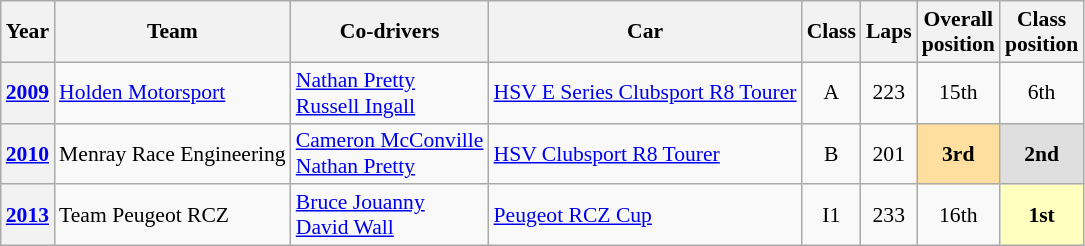<table class="wikitable" style="font-size:90%">
<tr>
<th>Year</th>
<th>Team</th>
<th>Co-drivers</th>
<th>Car</th>
<th>Class</th>
<th>Laps</th>
<th>Overall<br>position</th>
<th>Class<br>position</th>
</tr>
<tr align="center">
<th><a href='#'>2009</a></th>
<td align="left"> <a href='#'>Holden Motorsport</a></td>
<td align="left"> <a href='#'>Nathan Pretty</a><br> <a href='#'>Russell Ingall</a></td>
<td align="left"><a href='#'>HSV E Series Clubsport R8 Tourer</a></td>
<td>A</td>
<td>223</td>
<td>15th</td>
<td>6th</td>
</tr>
<tr align="center">
<th><a href='#'>2010</a></th>
<td align="left"> Menray Race Engineering</td>
<td align="left"> <a href='#'>Cameron McConville</a><br> <a href='#'>Nathan Pretty</a></td>
<td align="left"><a href='#'>HSV Clubsport R8 Tourer</a></td>
<td>B</td>
<td>201</td>
<td style=background:#ffdf9f><strong>3rd</strong></td>
<td style=background:#dfdfdf><strong>2nd</strong></td>
</tr>
<tr align="center">
<th><a href='#'>2013</a></th>
<td align="left"> Team Peugeot RCZ</td>
<td align="left"> <a href='#'>Bruce Jouanny</a><br> <a href='#'>David Wall</a></td>
<td align="left"><a href='#'>Peugeot RCZ Cup</a></td>
<td>I1</td>
<td>233</td>
<td>16th</td>
<td style=background:#ffffbf><strong>1st</strong></td>
</tr>
</table>
